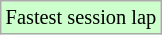<table class="wikitable sortable" style="font-size: 85%;">
<tr style="background:#ccffcc;">
<td>Fastest session lap</td>
</tr>
</table>
